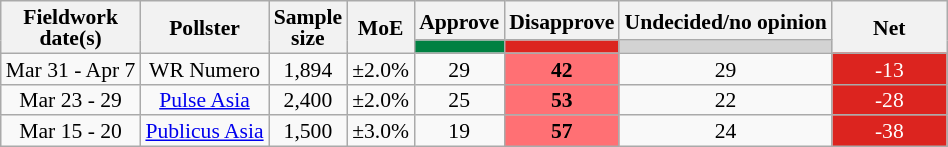<table class="wikitable sortable" style="text-align:center;font-size:90%;line-height:14px;">
<tr>
<th rowspan="2">Fieldwork<br>date(s)</th>
<th rowspan="2">Pollster</th>
<th rowspan="2" data-sort-type="number">Sample<br>size</th>
<th rowspan="2" data-sort-type="number"><abbr>MoE</abbr></th>
<th class="unsortable">Approve</th>
<th class="unsortable">Disapprove</th>
<th class="unsortable">Undecided/no opinion</th>
<th rowspan="2" class="unsortable" style="width:70px;">Net</th>
</tr>
<tr>
<th class="unsortable" style="background:#008142;"></th>
<th class="unsortable" style="background:#DC241F;"></th>
<th class="unsortable" style="background:lightgray;"></th>
</tr>
<tr>
<td data-sort-value="2025-03-31">Mar 31 - Apr 7</td>
<td>WR Numero</td>
<td>1,894</td>
<td>±2.0%</td>
<td>29</td>
<td style="background:#FF7074;"><strong>42</strong></td>
<td>29</td>
<td style="background:#DC241F;color:white">-13</td>
</tr>
<tr>
<td data-sort-value="2025-03-23">Mar 23 - 29</td>
<td><a href='#'>Pulse Asia</a></td>
<td>2,400</td>
<td>±2.0%</td>
<td>25</td>
<td style="background:#FF7074;"><strong>53</strong></td>
<td>22</td>
<td style="background:#DC241F;color:white">-28</td>
</tr>
<tr>
<td data-sort-value="2025-03-15">Mar 15 - 20</td>
<td><a href='#'>Publicus Asia</a></td>
<td>1,500</td>
<td>±3.0%</td>
<td>19</td>
<td style="background:#FF7074;"><strong>57</strong></td>
<td>24</td>
<td style="background:#DC241F;color:white">-38</td>
</tr>
</table>
